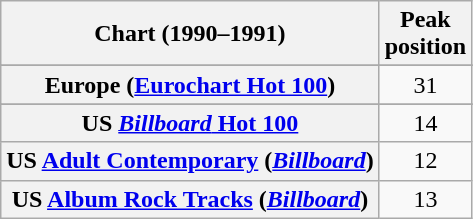<table class="wikitable sortable plainrowheaders" style="text-align:center">
<tr>
<th>Chart (1990–1991)</th>
<th>Peak<br>position</th>
</tr>
<tr>
</tr>
<tr>
</tr>
<tr>
</tr>
<tr>
</tr>
<tr>
<th scope="row">Europe (<a href='#'>Eurochart Hot 100</a>)</th>
<td>31</td>
</tr>
<tr>
</tr>
<tr>
</tr>
<tr>
</tr>
<tr>
</tr>
<tr>
<th scope="row">US <a href='#'><em>Billboard</em> Hot 100</a></th>
<td>14</td>
</tr>
<tr>
<th scope="row">US <a href='#'>Adult Contemporary</a> (<em><a href='#'>Billboard</a></em>)</th>
<td>12</td>
</tr>
<tr>
<th scope="row">US <a href='#'>Album Rock Tracks</a> (<em><a href='#'>Billboard</a></em>)</th>
<td>13</td>
</tr>
</table>
